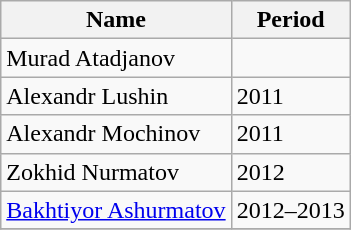<table class="wikitable">
<tr>
<th>Name</th>
<th>Period</th>
</tr>
<tr>
<td> Murad Atadjanov</td>
<td></td>
</tr>
<tr>
<td> Alexandr Lushin</td>
<td>2011</td>
</tr>
<tr>
<td> Alexandr Mochinov</td>
<td>2011</td>
</tr>
<tr>
<td> Zokhid Nurmatov</td>
<td>2012</td>
</tr>
<tr>
<td> <a href='#'>Bakhtiyor Ashurmatov</a></td>
<td>2012–2013</td>
</tr>
<tr>
</tr>
</table>
